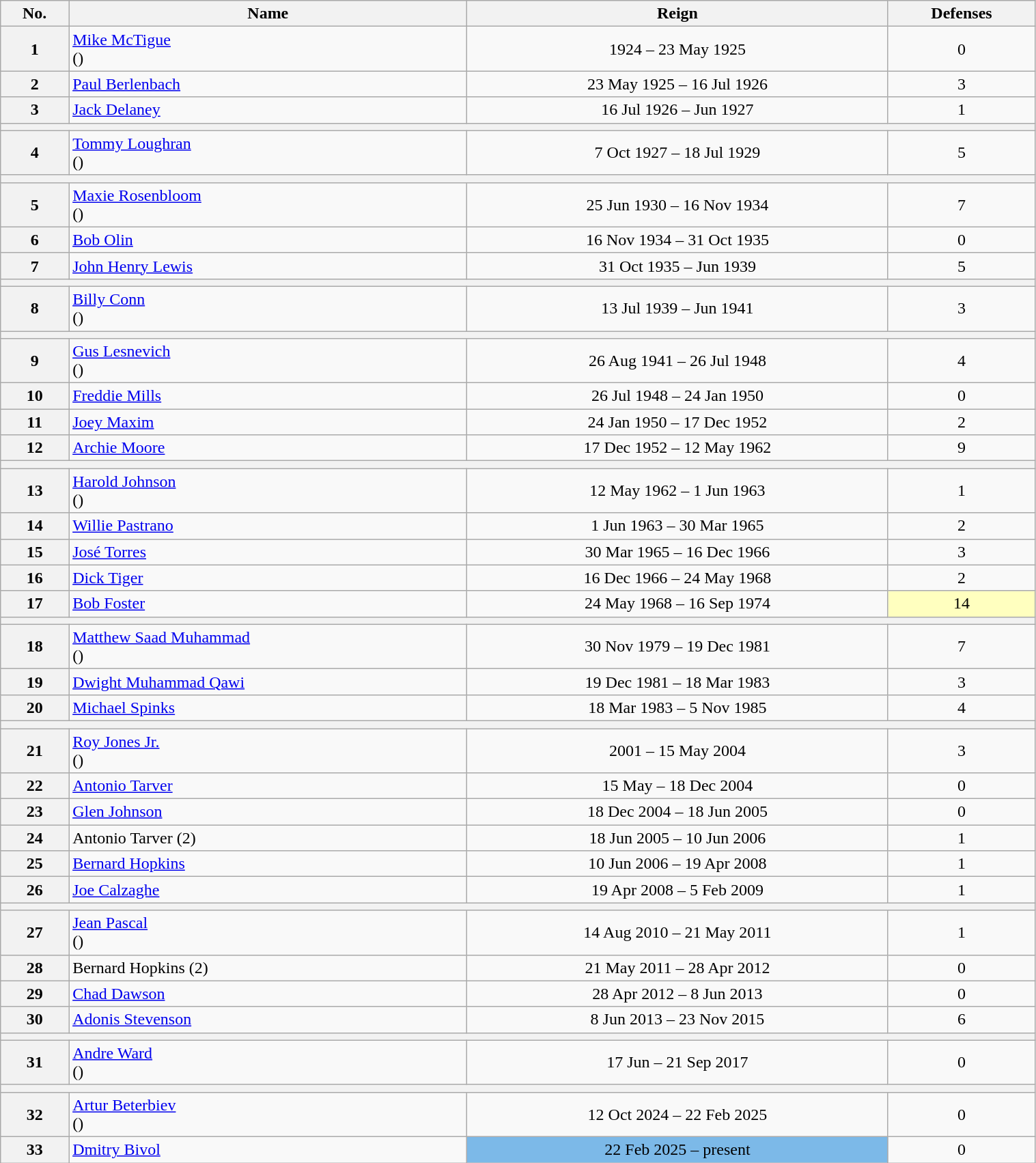<table class="wikitable sortable" style="width:80%;">
<tr>
<th>No.</th>
<th>Name</th>
<th>Reign</th>
<th>Defenses</th>
</tr>
<tr align=center>
<th>1</th>
<td align=left><a href='#'>Mike McTigue</a><br>()</td>
<td>1924 – 23 May 1925</td>
<td>0</td>
</tr>
<tr align=center>
<th>2</th>
<td align=left><a href='#'>Paul Berlenbach</a></td>
<td>23 May 1925 – 16 Jul 1926</td>
<td>3</td>
</tr>
<tr align=center>
<th>3</th>
<td align=left><a href='#'>Jack Delaney</a></td>
<td>16 Jul 1926 – Jun 1927</td>
<td>1</td>
</tr>
<tr align=center>
<th colspan=4></th>
</tr>
<tr align=center>
<th>4</th>
<td align=left><a href='#'>Tommy Loughran</a><br>()</td>
<td>7 Oct 1927 – 18 Jul 1929</td>
<td>5</td>
</tr>
<tr align=center>
<th colspan=4></th>
</tr>
<tr align=center>
<th>5</th>
<td align=left><a href='#'>Maxie Rosenbloom</a><br>()</td>
<td>25 Jun 1930 – 16 Nov 1934</td>
<td>7</td>
</tr>
<tr align=center>
<th>6</th>
<td align=left><a href='#'>Bob Olin</a></td>
<td>16 Nov 1934 – 31 Oct 1935</td>
<td>0</td>
</tr>
<tr align=center>
<th>7</th>
<td align=left><a href='#'>John Henry Lewis</a></td>
<td>31 Oct 1935 – Jun 1939</td>
<td>5</td>
</tr>
<tr align=center>
<th colspan=4></th>
</tr>
<tr align=center>
<th>8</th>
<td align=left><a href='#'>Billy Conn</a><br>()</td>
<td>13 Jul 1939 – Jun 1941</td>
<td>3</td>
</tr>
<tr align=center>
<th colspan=4></th>
</tr>
<tr align=center>
<th>9</th>
<td align=left><a href='#'>Gus Lesnevich</a><br>()</td>
<td>26 Aug 1941 – 26 Jul 1948</td>
<td>4</td>
</tr>
<tr align=center>
<th>10</th>
<td align=left><a href='#'>Freddie Mills</a></td>
<td>26 Jul 1948 – 24 Jan 1950</td>
<td>0</td>
</tr>
<tr align=center>
<th>11</th>
<td align=left><a href='#'>Joey Maxim</a></td>
<td>24 Jan 1950 – 17 Dec 1952</td>
<td>2</td>
</tr>
<tr align=center>
<th>12</th>
<td align=left><a href='#'>Archie Moore</a></td>
<td>17 Dec 1952 – 12 May 1962</td>
<td>9</td>
</tr>
<tr align=center>
<th colspan=4></th>
</tr>
<tr align=center>
<th>13</th>
<td align=left><a href='#'>Harold Johnson</a><br>()</td>
<td>12 May 1962 – 1 Jun 1963</td>
<td>1</td>
</tr>
<tr align=center>
<th>14</th>
<td align=left><a href='#'>Willie Pastrano</a></td>
<td>1 Jun 1963 – 30 Mar 1965</td>
<td>2</td>
</tr>
<tr align=center>
<th>15</th>
<td align=left><a href='#'>José Torres</a></td>
<td>30 Mar 1965 – 16 Dec 1966</td>
<td>3</td>
</tr>
<tr align=center>
<th>16</th>
<td align=left><a href='#'>Dick Tiger</a></td>
<td>16 Dec 1966 – 24 May 1968</td>
<td>2</td>
</tr>
<tr align=center>
<th>17</th>
<td align=left><a href='#'>Bob Foster</a></td>
<td>24 May 1968 – 16 Sep 1974</td>
<td style="background:#ffffbf;">14</td>
</tr>
<tr align=center>
<th colspan=4></th>
</tr>
<tr align=center>
<th>18</th>
<td align=left><a href='#'>Matthew Saad Muhammad</a><br>()</td>
<td>30 Nov 1979 – 19 Dec 1981</td>
<td>7</td>
</tr>
<tr align=center>
<th>19</th>
<td align=left><a href='#'>Dwight Muhammad Qawi</a></td>
<td>19 Dec 1981 – 18 Mar 1983</td>
<td>3</td>
</tr>
<tr align=center>
<th>20</th>
<td align=left><a href='#'>Michael Spinks</a></td>
<td>18 Mar 1983 – 5 Nov 1985</td>
<td>4</td>
</tr>
<tr align=center>
<th colspan=4></th>
</tr>
<tr align=center>
<th>21</th>
<td align=left><a href='#'>Roy Jones Jr.</a><br>()</td>
<td>2001 – 15 May 2004</td>
<td>3</td>
</tr>
<tr align=center>
<th>22</th>
<td align=left><a href='#'>Antonio Tarver</a></td>
<td>15 May – 18 Dec 2004</td>
<td>0</td>
</tr>
<tr align=center>
<th>23</th>
<td align=left><a href='#'>Glen Johnson</a></td>
<td>18 Dec 2004 – 18 Jun 2005</td>
<td>0</td>
</tr>
<tr align=center>
<th>24</th>
<td align=left>Antonio Tarver (2)</td>
<td>18 Jun 2005 – 10 Jun 2006</td>
<td>1</td>
</tr>
<tr align=center>
<th>25</th>
<td align=left><a href='#'>Bernard Hopkins</a></td>
<td>10 Jun 2006 – 19 Apr 2008</td>
<td>1</td>
</tr>
<tr align=center>
<th>26</th>
<td align=left><a href='#'>Joe Calzaghe</a></td>
<td>19 Apr 2008 – 5 Feb 2009</td>
<td>1</td>
</tr>
<tr align=center>
<th colspan=4></th>
</tr>
<tr align=center>
<th>27</th>
<td align=left><a href='#'>Jean Pascal</a><br>()</td>
<td>14 Aug 2010 – 21 May 2011</td>
<td>1</td>
</tr>
<tr align=center>
<th>28</th>
<td align=left>Bernard Hopkins (2)</td>
<td>21 May 2011 – 28 Apr 2012</td>
<td>0</td>
</tr>
<tr align=center>
<th>29</th>
<td align=left><a href='#'>Chad Dawson</a></td>
<td>28 Apr 2012 – 8 Jun 2013</td>
<td>0</td>
</tr>
<tr align=center>
<th>30</th>
<td align=left><a href='#'>Adonis Stevenson</a></td>
<td>8 Jun 2013 – 23 Nov 2015</td>
<td>6</td>
</tr>
<tr align=center>
<th colspan=4></th>
</tr>
<tr align=center>
<th>31</th>
<td align=left><a href='#'>Andre Ward</a><br>()</td>
<td>17 Jun – 21 Sep 2017</td>
<td>0</td>
</tr>
<tr align=center>
<th colspan=4></th>
</tr>
<tr align=center>
<th>32</th>
<td align=left><a href='#'>Artur Beterbiev</a><br>()</td>
<td>12 Oct 2024 – 22 Feb 2025</td>
<td>0</td>
</tr>
<tr align=center>
<th>33</th>
<td align=left><a href='#'>Dmitry Bivol</a></td>
<td style="background:#7CB9E8;">22 Feb 2025 – present</td>
<td>0</td>
</tr>
</table>
